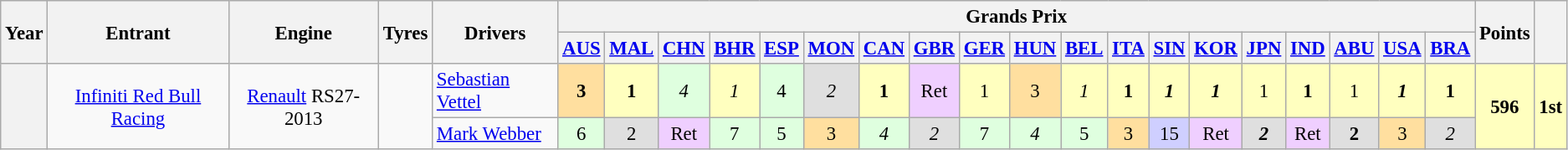<table class="wikitable" style="text-align:center; font-size:95%">
<tr>
<th rowspan="2">Year</th>
<th rowspan="2">Entrant</th>
<th rowspan="2">Engine</th>
<th rowspan="2">Tyres</th>
<th rowspan="2">Drivers</th>
<th colspan="19">Grands Prix</th>
<th rowspan="2">Points</th>
<th rowspan="2"></th>
</tr>
<tr>
<th><a href='#'>AUS</a></th>
<th><a href='#'>MAL</a></th>
<th><a href='#'>CHN</a></th>
<th><a href='#'>BHR</a></th>
<th><a href='#'>ESP</a></th>
<th><a href='#'>MON</a></th>
<th><a href='#'>CAN</a></th>
<th><a href='#'>GBR</a></th>
<th><a href='#'>GER</a></th>
<th><a href='#'>HUN</a></th>
<th><a href='#'>BEL</a></th>
<th><a href='#'>ITA</a></th>
<th><a href='#'>SIN</a></th>
<th><a href='#'>KOR</a></th>
<th><a href='#'>JPN</a></th>
<th><a href='#'>IND</a></th>
<th><a href='#'>ABU</a></th>
<th><a href='#'>USA</a></th>
<th><a href='#'>BRA</a></th>
</tr>
<tr>
<th rowspan=2></th>
<td rowspan=2><a href='#'>Infiniti Red Bull Racing</a></td>
<td rowspan=2><a href='#'>Renault</a> RS27-2013</td>
<td rowspan=2></td>
<td align="left"> <a href='#'>Sebastian Vettel</a></td>
<td style="background-color:#ffdf9f"><strong>3</strong></td>
<td style="background-color:#ffffbf"><strong>1</strong></td>
<td style="background-color:#dfffdf"><em>4</em></td>
<td style="background-color:#ffffbf"><em>1</em></td>
<td style="background-color:#dfffdf">4</td>
<td style="background-color:#dfdfdf"><em>2</em></td>
<td style="background-color:#ffffbf"><strong>1</strong></td>
<td style="background-color:#efcfff">Ret</td>
<td style="background-color:#ffffbf">1</td>
<td style="background-color:#ffdf9f">3</td>
<td style="background-color:#ffffbf"><em>1</em></td>
<td style="background-color:#ffffbf"><strong>1</strong></td>
<td style="background-color:#ffffbf"><strong><em>1</em></strong></td>
<td style="background-color:#ffffbf"><strong><em>1</em></strong></td>
<td style="background-color:#ffffbf">1</td>
<td style="background-color:#ffffbf"><strong>1</strong></td>
<td style="background-color:#ffffbf">1</td>
<td style="background-color:#ffffbf"><strong><em>1</em></strong></td>
<td style="background-color:#ffffbf"><strong>1</strong></td>
<td rowspan="2" style="background-color:#ffffbf"><strong>596</strong></td>
<td rowspan="2" style="background-color:#ffffbf"><strong>1st</strong></td>
</tr>
<tr>
<td align="left"> <a href='#'>Mark Webber</a></td>
<td style="background-color:#dfffdf">6</td>
<td style="background-color:#dfdfdf">2</td>
<td style="background-color:#efcfff">Ret</td>
<td style="background-color:#dfffdf">7</td>
<td style="background-color:#dfffdf">5</td>
<td style="background-color:#ffdf9f">3</td>
<td style="background-color:#dfffdf"><em>4</em></td>
<td style="background-color:#dfdfdf"><em>2</em></td>
<td style="background-color:#dfffdf">7</td>
<td style="background-color:#dfffdf"><em>4</em></td>
<td style="background-color:#dfffdf">5</td>
<td style="background-color:#ffdf9f">3</td>
<td style="background-color:#cfcfff">15</td>
<td style="background-color:#efcfff">Ret</td>
<td style="background-color:#dfdfdf"><strong><em>2</em></strong></td>
<td style="background-color:#efcfff">Ret</td>
<td style="background-color:#dfdfdf"><strong>2</strong></td>
<td style="background-color:#ffdf9f">3</td>
<td style="background-color:#dfdfdf"><em>2</em></td>
</tr>
</table>
